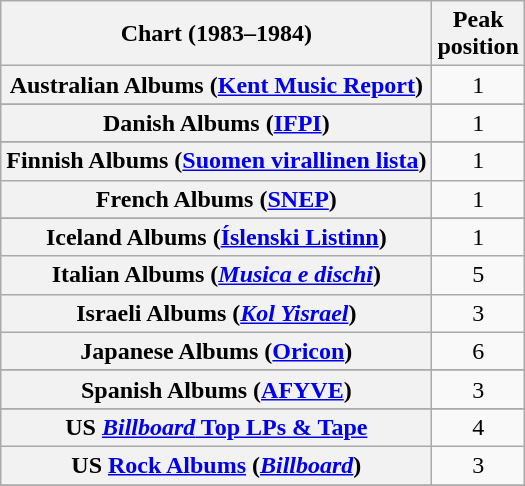<table class="wikitable sortable plainrowheaders" style="text-align:center">
<tr>
<th scope="col">Chart (1983–1984)</th>
<th scope="col">Peak<br>position</th>
</tr>
<tr>
<th scope="row">Australian Albums (<a href='#'>Kent Music Report</a>)</th>
<td>1</td>
</tr>
<tr>
</tr>
<tr>
</tr>
<tr>
<th scope="row">Danish Albums (<a href='#'>IFPI</a>)</th>
<td>1</td>
</tr>
<tr>
</tr>
<tr>
<th scope="row">Finnish Albums (<a href='#'>Suomen virallinen lista</a>)</th>
<td>1</td>
</tr>
<tr>
<th scope="row">French Albums (<a href='#'>SNEP</a>)</th>
<td>1</td>
</tr>
<tr>
</tr>
<tr>
<th scope="row">Iceland Albums (<a href='#'>Íslenski Listinn</a>)</th>
<td align="center">1</td>
</tr>
<tr>
<th scope="row">Italian Albums (<em><a href='#'>Musica e dischi</a></em>)</th>
<td>5</td>
</tr>
<tr>
<th scope="row">Israeli Albums (<em><a href='#'>Kol Yisrael</a></em>)</th>
<td>3</td>
</tr>
<tr>
<th scope="row">Japanese Albums (<a href='#'>Oricon</a>)</th>
<td>6</td>
</tr>
<tr>
</tr>
<tr>
</tr>
<tr>
<th scope="row">Spanish Albums (<a href='#'>AFYVE</a>)</th>
<td>3</td>
</tr>
<tr>
</tr>
<tr>
</tr>
<tr>
</tr>
<tr>
<th scope="row">US <a href='#'><em>Billboard</em> Top LPs & Tape</a></th>
<td>4</td>
</tr>
<tr>
<th scope="row">US <a href='#'>Rock Albums</a> (<em><a href='#'>Billboard</a></em>)</th>
<td>3</td>
</tr>
<tr>
</tr>
</table>
